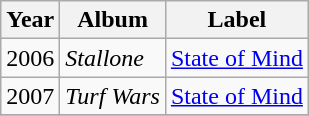<table class="wikitable">
<tr>
<th>Year</th>
<th>Album</th>
<th>Label</th>
</tr>
<tr>
<td>2006</td>
<td><em>Stallone</em></td>
<td><a href='#'>State of Mind</a></td>
</tr>
<tr>
<td>2007</td>
<td><em>Turf Wars</em></td>
<td><a href='#'>State of Mind</a></td>
</tr>
<tr>
</tr>
</table>
